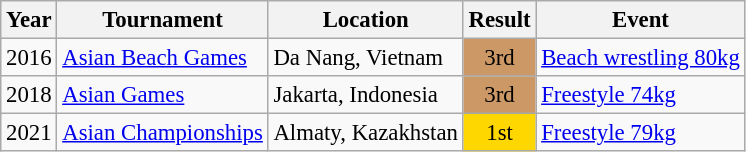<table class="wikitable" style="font-size:95%;">
<tr>
<th>Year</th>
<th>Tournament</th>
<th>Location</th>
<th>Result</th>
<th>Event</th>
</tr>
<tr>
<td>2016</td>
<td><a href='#'>Asian Beach Games</a></td>
<td>Da Nang, Vietnam</td>
<td align="center" bgcolor="cc9966">3rd</td>
<td><a href='#'>Beach wrestling 80kg</a></td>
</tr>
<tr>
<td>2018</td>
<td><a href='#'>Asian Games</a></td>
<td>Jakarta, Indonesia</td>
<td align="center" bgcolor="cc9966">3rd</td>
<td><a href='#'>Freestyle 74kg</a></td>
</tr>
<tr>
<td>2021</td>
<td><a href='#'>Asian Championships</a></td>
<td>Almaty, Kazakhstan</td>
<td align="center" bgcolor="gold">1st</td>
<td><a href='#'>Freestyle 79kg</a></td>
</tr>
</table>
